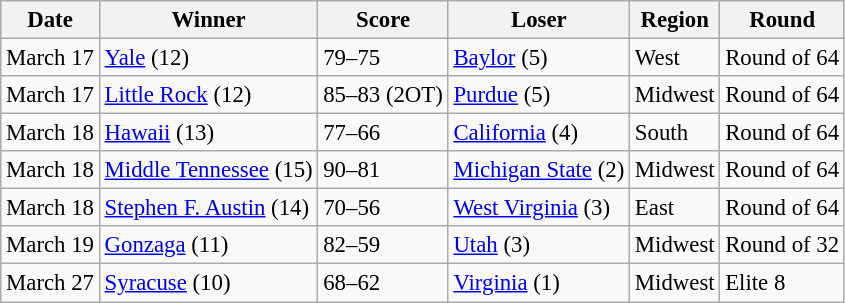<table class="wikitable" style="font-size:95%;">
<tr>
<th>Date</th>
<th>Winner</th>
<th>Score</th>
<th>Loser</th>
<th>Region</th>
<th>Round</th>
</tr>
<tr>
<td>March 17</td>
<td><a href='#'>Yale</a> (12)</td>
<td>79–75</td>
<td><a href='#'>Baylor</a> (5)</td>
<td>West</td>
<td>Round of 64</td>
</tr>
<tr>
<td>March 17</td>
<td><a href='#'>Little Rock</a> (12)</td>
<td>85–83 (2OT)</td>
<td><a href='#'>Purdue</a> (5)</td>
<td>Midwest</td>
<td>Round of 64</td>
</tr>
<tr>
<td>March 18</td>
<td><a href='#'>Hawaii</a> (13)</td>
<td>77–66</td>
<td><a href='#'>California</a> (4)</td>
<td>South</td>
<td>Round of 64</td>
</tr>
<tr>
<td>March 18</td>
<td><a href='#'>Middle Tennessee</a> (15)</td>
<td>90–81</td>
<td><a href='#'>Michigan State</a> (2)</td>
<td>Midwest</td>
<td>Round of 64</td>
</tr>
<tr>
<td>March 18</td>
<td><a href='#'>Stephen F. Austin</a> (14)</td>
<td>70–56</td>
<td><a href='#'>West Virginia</a> (3)</td>
<td>East</td>
<td>Round of 64</td>
</tr>
<tr>
<td>March 19</td>
<td><a href='#'>Gonzaga</a> (11)</td>
<td>82–59</td>
<td><a href='#'>Utah</a> (3)</td>
<td>Midwest</td>
<td>Round of 32</td>
</tr>
<tr>
<td>March 27</td>
<td><a href='#'>Syracuse</a> (10)</td>
<td>68–62</td>
<td><a href='#'>Virginia</a> (1)</td>
<td>Midwest</td>
<td>Elite 8</td>
</tr>
</table>
